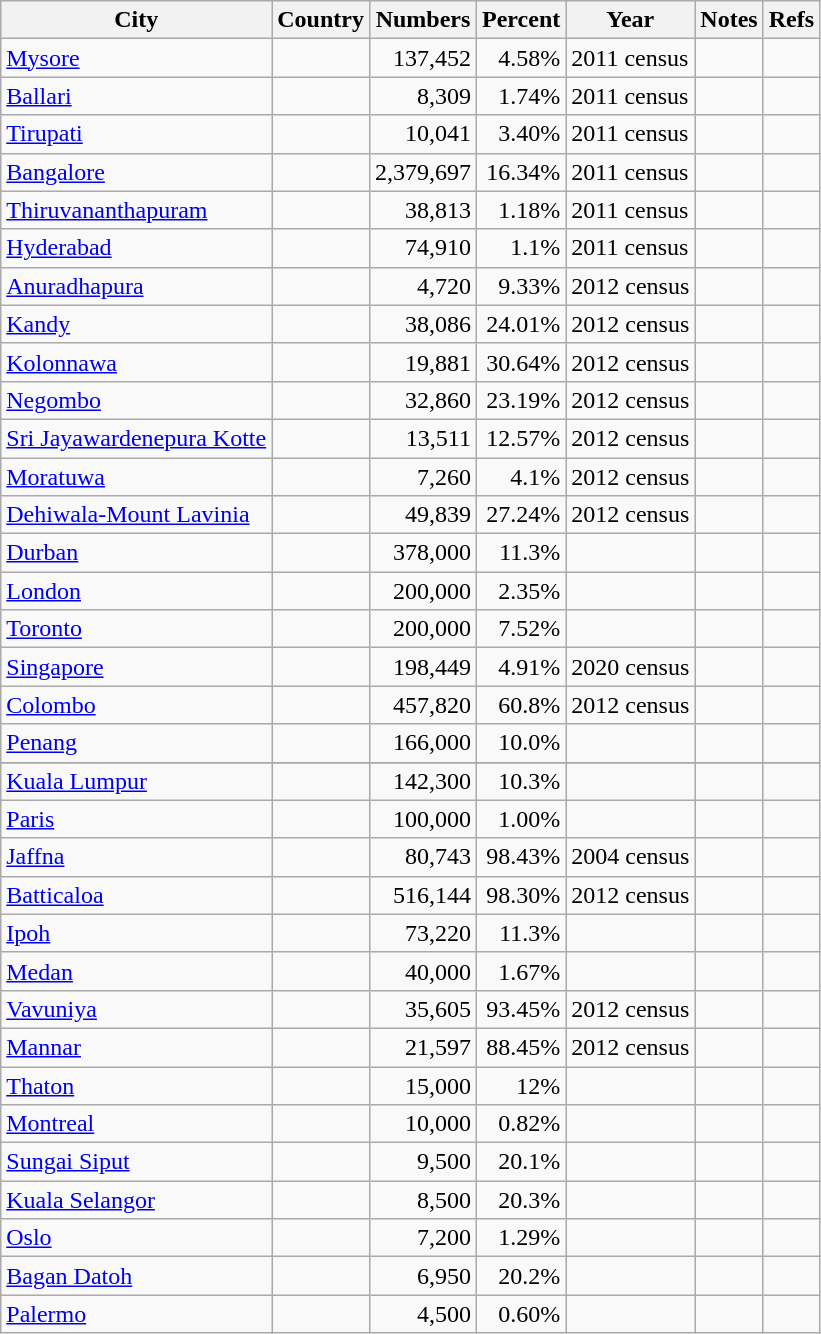<table class="wikitable plainrowheaders sortable" style="font-size:100%; text-align:left;">
<tr>
<th scope=col>City</th>
<th scope=col>Country</th>
<th scope=col>Numbers</th>
<th scope=col>Percent</th>
<th scope=col>Year</th>
<th scope=col>Notes</th>
<th scope=col class=unsortable>Refs</th>
</tr>
<tr>
<td><a href='#'>Mysore</a></td>
<td></td>
<td align=right>137,452</td>
<td align=right>4.58%</td>
<td>2011 census</td>
<td></td>
<td></td>
</tr>
<tr>
<td><a href='#'>Ballari</a></td>
<td></td>
<td align=right>8,309</td>
<td align=right>1.74%</td>
<td>2011 census</td>
<td></td>
<td></td>
</tr>
<tr>
<td><a href='#'>Tirupati</a></td>
<td></td>
<td align=right>10,041</td>
<td align=right>3.40%</td>
<td>2011 census</td>
<td></td>
<td></td>
</tr>
<tr>
<td><a href='#'>Bangalore</a></td>
<td></td>
<td align=right>2,379,697</td>
<td align=right>16.34%</td>
<td>2011 census</td>
<td></td>
<td></td>
</tr>
<tr>
<td><a href='#'>Thiruvananthapuram</a></td>
<td></td>
<td align=right>38,813</td>
<td align=right>1.18%</td>
<td>2011 census</td>
<td></td>
<td></td>
</tr>
<tr>
<td><a href='#'>Hyderabad</a></td>
<td></td>
<td align=right>74,910</td>
<td align=right>1.1%</td>
<td>2011 census</td>
<td></td>
<td></td>
</tr>
<tr>
<td><a href='#'>Anuradhapura</a></td>
<td></td>
<td align=right>4,720</td>
<td align=right>9.33%</td>
<td>2012 census</td>
<td></td>
<td></td>
</tr>
<tr>
<td><a href='#'>Kandy</a></td>
<td></td>
<td align=right>38,086</td>
<td align=right>24.01%</td>
<td>2012 census</td>
<td></td>
<td></td>
</tr>
<tr>
<td><a href='#'>Kolonnawa</a></td>
<td></td>
<td align=right>19,881</td>
<td align=right>30.64%</td>
<td>2012 census</td>
<td></td>
<td></td>
</tr>
<tr>
<td><a href='#'>Negombo</a></td>
<td></td>
<td align=right>32,860</td>
<td align=right>23.19%</td>
<td>2012 census</td>
<td></td>
<td></td>
</tr>
<tr>
<td><a href='#'>Sri Jayawardenepura Kotte</a></td>
<td></td>
<td align=right>13,511</td>
<td align=right>12.57%</td>
<td>2012 census</td>
<td></td>
<td></td>
</tr>
<tr>
<td><a href='#'>Moratuwa</a></td>
<td></td>
<td align=right>7,260</td>
<td align=right>4.1%</td>
<td>2012 census</td>
<td></td>
<td></td>
</tr>
<tr>
<td><a href='#'>Dehiwala-Mount Lavinia</a></td>
<td></td>
<td align=right>49,839</td>
<td align=right>27.24%</td>
<td>2012 census</td>
<td></td>
<td></td>
</tr>
<tr>
<td><a href='#'>Durban</a></td>
<td></td>
<td align=right>378,000</td>
<td align=right>11.3%</td>
<td></td>
<td></td>
<td></td>
</tr>
<tr>
<td><a href='#'>London</a></td>
<td></td>
<td align=right>200,000</td>
<td align=right>2.35%</td>
<td></td>
<td></td>
<td></td>
</tr>
<tr>
<td><a href='#'>Toronto</a></td>
<td></td>
<td align=right>200,000</td>
<td align=right>7.52%</td>
<td></td>
<td></td>
<td></td>
</tr>
<tr>
<td><a href='#'>Singapore</a></td>
<td></td>
<td align=right>198,449</td>
<td align="right">4.91%</td>
<td>2020 census</td>
<td></td>
<td></td>
</tr>
<tr>
<td><a href='#'>Colombo</a></td>
<td></td>
<td align=right>457,820</td>
<td align=right>60.8%</td>
<td>2012 census</td>
<td></td>
<td></td>
</tr>
<tr>
<td><a href='#'>Penang</a></td>
<td></td>
<td align=right>166,000</td>
<td align=right>10.0%</td>
<td></td>
<td></td>
<td></td>
</tr>
<tr>
</tr>
<tr>
<td><a href='#'>Kuala Lumpur</a></td>
<td></td>
<td align=right>142,300</td>
<td align=right>10.3%</td>
<td></td>
<td></td>
<td></td>
</tr>
<tr>
<td><a href='#'>Paris</a></td>
<td></td>
<td align=right>100,000</td>
<td align=right>1.00%</td>
<td></td>
<td></td>
<td></td>
</tr>
<tr>
<td><a href='#'>Jaffna</a></td>
<td></td>
<td align=right>80,743</td>
<td align=right>98.43%</td>
<td>2004 census</td>
<td></td>
<td></td>
</tr>
<tr>
<td><a href='#'>Batticaloa</a></td>
<td></td>
<td align=right>516,144</td>
<td align=right>98.30%</td>
<td>2012 census</td>
<td></td>
<td></td>
</tr>
<tr>
<td><a href='#'>Ipoh</a></td>
<td></td>
<td align=right>73,220</td>
<td align=right>11.3%</td>
<td></td>
<td></td>
<td></td>
</tr>
<tr>
<td><a href='#'>Medan</a></td>
<td></td>
<td align=right>40,000</td>
<td align=right>1.67%</td>
<td></td>
<td></td>
<td></td>
</tr>
<tr>
<td><a href='#'>Vavuniya</a></td>
<td></td>
<td align=right>35,605</td>
<td align=right>93.45%</td>
<td>2012 census</td>
<td></td>
<td></td>
</tr>
<tr>
<td><a href='#'>Mannar</a></td>
<td></td>
<td align=right>21,597</td>
<td align=right>88.45%</td>
<td>2012 census</td>
<td></td>
<td></td>
</tr>
<tr>
<td><a href='#'>Thaton</a></td>
<td></td>
<td align=right>15,000</td>
<td align=right>12%</td>
<td></td>
<td></td>
<td></td>
</tr>
<tr>
<td><a href='#'>Montreal</a></td>
<td></td>
<td align=right>10,000</td>
<td align=right>0.82%</td>
<td></td>
<td></td>
<td></td>
</tr>
<tr>
<td><a href='#'>Sungai Siput</a></td>
<td></td>
<td align=right>9,500</td>
<td align=right>20.1%</td>
<td></td>
<td></td>
<td></td>
</tr>
<tr>
<td><a href='#'>Kuala Selangor</a></td>
<td></td>
<td align=right>8,500</td>
<td align=right>20.3%</td>
<td></td>
<td></td>
<td></td>
</tr>
<tr>
<td><a href='#'>Oslo</a></td>
<td></td>
<td align=right>7,200</td>
<td align=right>1.29%</td>
<td></td>
<td></td>
<td></td>
</tr>
<tr>
<td><a href='#'>Bagan Datoh</a></td>
<td></td>
<td align=right>6,950</td>
<td align=right>20.2%</td>
<td></td>
<td></td>
<td></td>
</tr>
<tr>
<td><a href='#'>Palermo</a></td>
<td></td>
<td align=right>4,500</td>
<td align=right>0.60%</td>
<td></td>
<td></td>
<td></td>
</tr>
</table>
